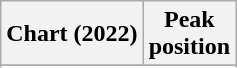<table class="wikitable sortable plainrowheaders" style="text-align:center">
<tr>
<th scope="col">Chart (2022)</th>
<th scope="col">Peak<br>position</th>
</tr>
<tr>
</tr>
<tr>
</tr>
<tr>
</tr>
<tr>
</tr>
</table>
